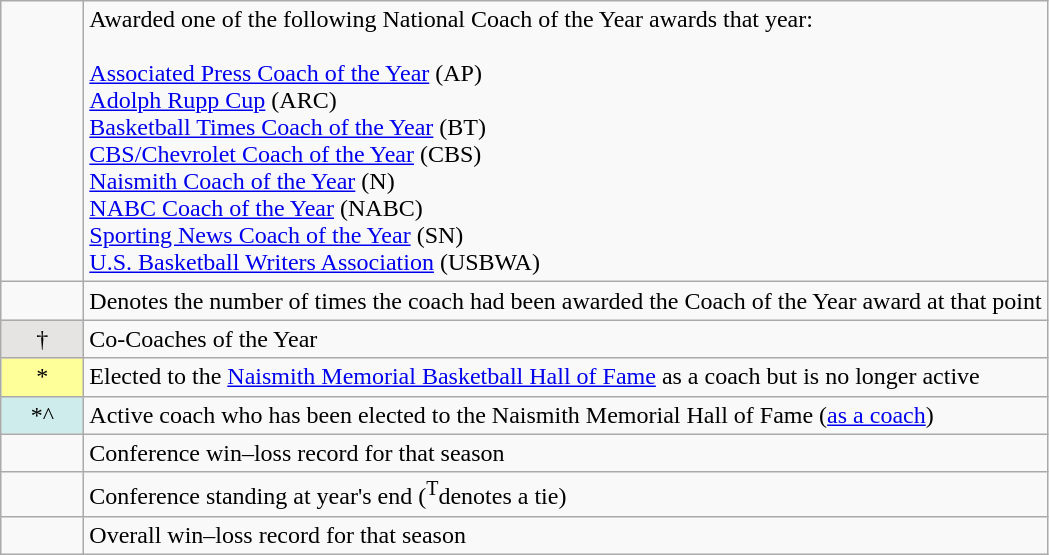<table class="wikitable">
<tr>
<td></td>
<td>Awarded one of the following National Coach of the Year awards that year:<br><br><a href='#'>Associated Press Coach of the Year</a> (AP)<br>
<a href='#'>Adolph Rupp Cup</a> (ARC)<br>
<a href='#'>Basketball Times Coach of the Year</a> (BT)<br>
<a href='#'>CBS/Chevrolet Coach of the Year</a> (CBS)<br>
<a href='#'>Naismith Coach of the Year</a> (N)<br>
<a href='#'>NABC Coach of the Year</a> (NABC)<br>
<a href='#'>Sporting News Coach of the Year</a> (SN)<br>
<a href='#'>U.S. Basketball Writers Association</a> (USBWA)</td>
</tr>
<tr>
<td></td>
<td>Denotes the number of times the coach had been awarded the Coach of the Year award at that point</td>
</tr>
<tr>
<td style="background-color:#E5E4E2; text-align:center;">†</td>
<td>Co-Coaches of the Year</td>
</tr>
<tr>
<td style="background-color:#FFFF99; width:3em; text-align:center;">*</td>
<td>Elected to the <a href='#'>Naismith Memorial Basketball Hall of Fame</a> as a coach but is no longer active</td>
</tr>
<tr>
<td style="background-color:#CFECEC; width:3em; text-align:center;">*^</td>
<td>Active coach who has been elected to the Naismith Memorial Hall of Fame (<a href='#'>as a coach</a>)</td>
</tr>
<tr>
<td></td>
<td>Conference win–loss record for that season</td>
</tr>
<tr>
<td></td>
<td>Conference standing at year's end (<sup>T</sup>denotes a tie)</td>
</tr>
<tr>
<td></td>
<td>Overall win–loss record for that season</td>
</tr>
</table>
